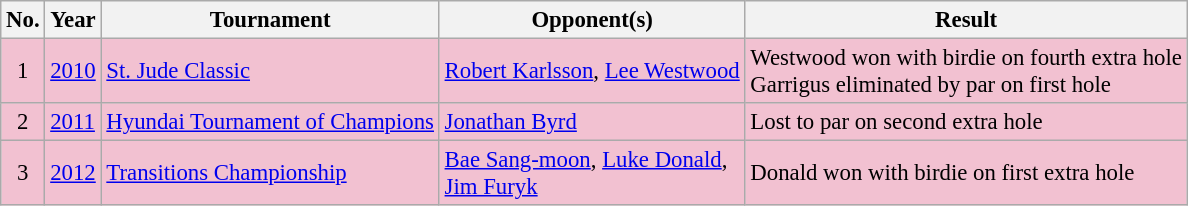<table class="wikitable" style="font-size:95%;">
<tr>
<th>No.</th>
<th>Year</th>
<th>Tournament</th>
<th>Opponent(s)</th>
<th>Result</th>
</tr>
<tr style="background:#F2C1D1;">
<td align=center>1</td>
<td><a href='#'>2010</a></td>
<td><a href='#'>St. Jude Classic</a></td>
<td> <a href='#'>Robert Karlsson</a>,  <a href='#'>Lee Westwood</a></td>
<td>Westwood won with birdie on fourth extra hole<br>Garrigus eliminated by par on first hole</td>
</tr>
<tr style="background:#F2C1D1;">
<td align=center>2</td>
<td><a href='#'>2011</a></td>
<td><a href='#'>Hyundai Tournament of Champions</a></td>
<td> <a href='#'>Jonathan Byrd</a></td>
<td>Lost to par on second extra hole</td>
</tr>
<tr style="background:#F2C1D1;">
<td align=center>3</td>
<td><a href='#'>2012</a></td>
<td><a href='#'>Transitions Championship</a></td>
<td> <a href='#'>Bae Sang-moon</a>,  <a href='#'>Luke Donald</a>,<br> <a href='#'>Jim Furyk</a></td>
<td>Donald won with birdie on first extra hole</td>
</tr>
</table>
